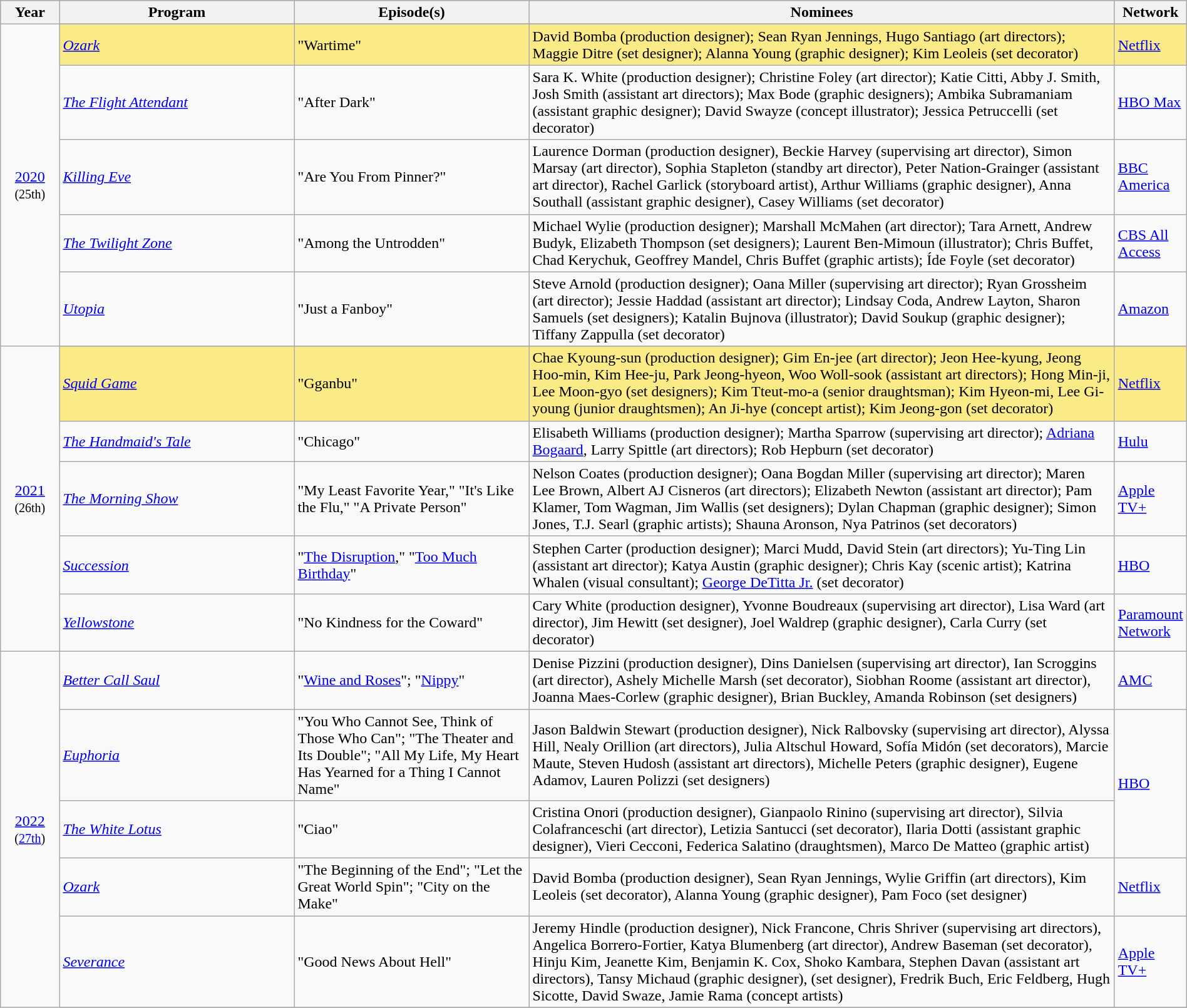<table class="wikitable" style="width:100%">
<tr bgcolor="#bebebe">
<th width="5%">Year</th>
<th width="20%">Program</th>
<th width="20%">Episode(s)</th>
<th width="50%">Nominees</th>
<th width="5%">Network</th>
</tr>
<tr>
<td rowspan=6 style="text-align:center"><a href='#'>2020</a><br><small>(25th)</small><br></td>
</tr>
<tr style="background:#FAEB86">
<td><em><a href='#'>Ozark</a></em></td>
<td>"Wartime"</td>
<td>David Bomba (production designer); Sean Ryan Jennings, Hugo Santiago (art directors); Maggie Ditre (set designer); Alanna Young (graphic designer); Kim Leoleis (set decorator)</td>
<td><a href='#'>Netflix</a></td>
</tr>
<tr>
<td><em><a href='#'>The Flight Attendant</a></em></td>
<td>"After Dark"</td>
<td>Sara K. White (production designer); Christine Foley (art director); Katie Citti, Abby J. Smith, Josh Smith (assistant art directors); Max Bode (graphic designers); Ambika Subramaniam (assistant graphic designer); David Swayze (concept illustrator); Jessica Petruccelli (set decorator)</td>
<td><a href='#'>HBO Max</a></td>
</tr>
<tr>
<td><em><a href='#'>Killing Eve</a></em></td>
<td>"Are You From Pinner?"</td>
<td>Laurence Dorman (production designer), Beckie Harvey (supervising art director), Simon Marsay (art director), Sophia Stapleton (standby art director), Peter Nation-Grainger (assistant art director), Rachel Garlick (storyboard artist), Arthur Williams (graphic designer), Anna Southall (assistant graphic designer), Casey Williams (set decorator)</td>
<td><a href='#'>BBC America</a></td>
</tr>
<tr>
<td><em><a href='#'>The Twilight Zone</a></em></td>
<td>"Among the Untrodden"</td>
<td>Michael Wylie (production designer); Marshall McMahen (art director); Tara Arnett, Andrew Budyk, Elizabeth Thompson (set designers); Laurent Ben-Mimoun (illustrator); Chris Buffet, Chad Kerychuk, Geoffrey Mandel, Chris Buffet (graphic artists); Íde Foyle (set decorator)</td>
<td><a href='#'>CBS All Access</a></td>
</tr>
<tr>
<td><em><a href='#'>Utopia</a></em></td>
<td>"Just a Fanboy"</td>
<td>Steve Arnold (production designer); Oana Miller (supervising art director); Ryan Grossheim (art director); Jessie Haddad (assistant art director); Lindsay Coda, Andrew Layton, Sharon Samuels (set designers);  Katalin Bujnova (illustrator); David Soukup (graphic designer); Tiffany Zappulla (set decorator)</td>
<td><a href='#'>Amazon</a></td>
</tr>
<tr>
<td rowspan=6 style="text-align:center"><a href='#'>2021</a><br><small>(26th)</small><br></td>
</tr>
<tr style="background:#FAEB86">
<td><em><a href='#'>Squid Game</a></em></td>
<td>"Gganbu"</td>
<td>Chae Kyoung-sun (production designer); Gim En-jee (art director); Jeon Hee-kyung, Jeong Hoo-min, Kim Hee-ju, Park Jeong-hyeon, Woo Woll-sook (assistant art directors); Hong Min-ji, Lee Moon-gyo (set designers); Kim Tteut-mo-a (senior draughtsman); Kim Hyeon-mi, Lee Gi-young (junior draughtsmen); An Ji-hye (concept artist); Kim Jeong-gon (set decorator)</td>
<td><a href='#'>Netflix</a></td>
</tr>
<tr>
<td><em><a href='#'>The Handmaid's Tale</a></em></td>
<td>"Chicago"</td>
<td>Elisabeth Williams (production designer); Martha Sparrow (supervising art director); <a href='#'>Adriana Bogaard</a>, Larry Spittle (art directors); Rob Hepburn (set decorator)</td>
<td><a href='#'>Hulu</a></td>
</tr>
<tr>
<td><em><a href='#'>The Morning Show</a></em></td>
<td>"My Least Favorite Year," "It's Like the Flu," "A Private Person"</td>
<td>Nelson Coates (production designer); Oana Bogdan Miller (supervising art director); Maren Lee Brown, Albert AJ Cisneros (art directors); Elizabeth Newton (assistant art director); Pam Klamer, Tom Wagman, Jim Wallis (set designers); Dylan Chapman (graphic designer); Simon Jones, T.J. Searl (graphic artists); Shauna Aronson, Nya Patrinos (set decorators)</td>
<td><a href='#'>Apple TV+</a></td>
</tr>
<tr>
<td><em><a href='#'>Succession</a></em></td>
<td>"<a href='#'>The Disruption</a>," "<a href='#'>Too Much Birthday</a>"</td>
<td>Stephen Carter (production designer); Marci Mudd, David Stein (art directors); Yu-Ting Lin (assistant art director); Katya Austin (graphic designer); Chris Kay (scenic artist); Katrina Whalen (visual consultant); <a href='#'>George DeTitta Jr.</a> (set decorator)</td>
<td><a href='#'>HBO</a></td>
</tr>
<tr>
<td><em><a href='#'>Yellowstone</a></em></td>
<td>"No Kindness for the Coward"</td>
<td>Cary White (production designer), Yvonne Boudreaux (supervising art director), Lisa Ward (art director), Jim Hewitt (set designer), Joel Waldrep (graphic designer), Carla Curry (set decorator)</td>
<td><a href='#'>Paramount Network</a></td>
</tr>
<tr>
<td rowspan=6 style="text-align:center"><a href='#'>2022</a><br><small>(<a href='#'>27th</a>)</small><br></td>
<td><em><a href='#'>Better Call Saul</a></em></td>
<td>"<a href='#'>Wine and Roses</a>"; "<a href='#'>Nippy</a>"</td>
<td>Denise Pizzini (production designer), Dins Danielsen (supervising art director), Ian Scroggins (art director), Ashely Michelle Marsh (set decorator), Siobhan Roome (assistant art director), Joanna Maes-Corlew (graphic designer), Brian Buckley, Amanda Robinson (set designers)</td>
<td><a href='#'>AMC</a></td>
</tr>
<tr>
<td><em><a href='#'>Euphoria</a></em></td>
<td>"You Who Cannot See, Think of Those Who Can"; "The Theater and Its Double"; "All My Life, My Heart Has Yearned for a Thing I Cannot Name"</td>
<td>Jason Baldwin Stewart (production designer), Nick Ralbovsky (supervising art director), Alyssa Hill, Nealy Orillion (art directors), Julia Altschul Howard, Sofía Midón (set decorators), Marcie Maute, Steven Hudosh (assistant art directors), Michelle Peters (graphic designer), Eugene Adamov, Lauren Polizzi (set designers)</td>
<td rowspan="2"><a href='#'>HBO</a></td>
</tr>
<tr>
<td><em><a href='#'>The White Lotus</a></em></td>
<td>"Ciao"</td>
<td>Cristina Onori (production designer), Gianpaolo Rinino (supervising art director), Silvia Colafranceschi (art director), Letizia Santucci (set decorator), Ilaria Dotti (assistant graphic designer), Vieri Cecconi, Federica Salatino (draughtsmen), Marco De Matteo (graphic artist)</td>
</tr>
<tr>
<td><em><a href='#'>Ozark</a></em></td>
<td>"The Beginning of the End"; "Let the Great World Spin"; "City on the Make"</td>
<td>David Bomba (production designer), Sean Ryan Jennings, Wylie Griffin (art directors), Kim Leoleis (set decorator), Alanna Young (graphic designer), Pam Foco (set designer)</td>
<td><a href='#'>Netflix</a></td>
</tr>
<tr>
<td><em><a href='#'>Severance</a></em></td>
<td>"Good News About Hell"</td>
<td>Jeremy Hindle (production designer), Nick Francone, Chris Shriver (supervising art directors), Angelica Borrero-Fortier, Katya Blumenberg (art director), Andrew Baseman (set decorator), Hinju Kim, Jeanette Kim, Benjamin K. Cox, Shoko Kambara, Stephen Davan (assistant art directors), Tansy Michaud (graphic designer),  (set designer), Fredrik Buch, Eric Feldberg, Hugh Sicotte, David Swaze, Jamie Rama (concept artists)</td>
<td><a href='#'>Apple TV+</a></td>
</tr>
<tr>
</tr>
</table>
